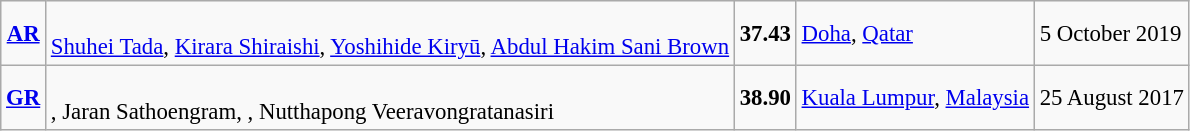<table class="wikitable" style="font-size:95%; position:relative;">
<tr>
<td align=center><strong><a href='#'>AR</a></strong></td>
<td><br><a href='#'>Shuhei Tada</a>, <a href='#'>Kirara Shiraishi</a>, <a href='#'>Yoshihide Kiryū</a>, <a href='#'>Abdul Hakim Sani Brown</a></td>
<td><strong>37.43</strong></td>
<td><a href='#'>Doha</a>, <a href='#'>Qatar</a></td>
<td>5 October 2019</td>
</tr>
<tr>
<td align=center><strong><a href='#'>GR</a></strong></td>
<td><br>	, Jaran Sathoengram, , Nutthapong Veeravongratanasiri</td>
<td><strong>38.90</strong></td>
<td><a href='#'>Kuala Lumpur</a>, <a href='#'>Malaysia</a></td>
<td>25 August 2017</td>
</tr>
</table>
